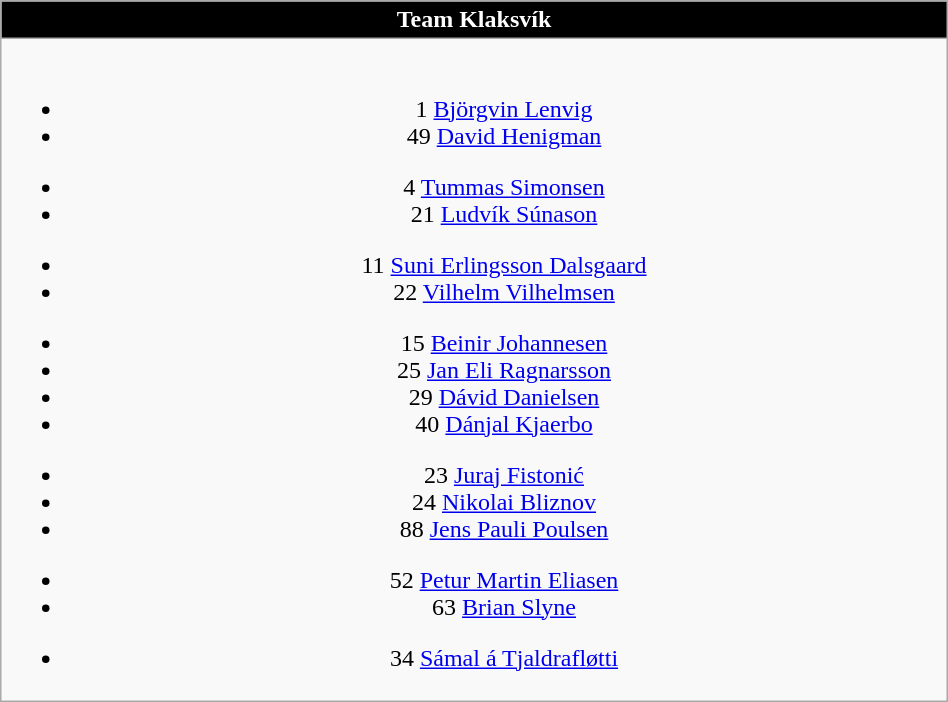<table class="wikitable" style="font-size:100%; text-align:center; width:50%">
<tr>
<th colspan=5 style="background-color:#000000;color:#FFFFFF;text-align:center;">Team Klaksvík</th>
</tr>
<tr>
<td><br>
<ul><li>1  <a href='#'>Björgvin Lenvig</a></li><li>49  <a href='#'>David Henigman</a></li></ul><ul><li>4  <a href='#'>Tummas Simonsen</a></li><li>21  <a href='#'>Ludvík Súnason</a></li></ul><ul><li>11  <a href='#'>Suni Erlingsson Dalsgaard</a></li><li>22  <a href='#'>Vilhelm Vilhelmsen</a></li></ul><ul><li>15  <a href='#'>Beinir Johannesen</a></li><li>25  <a href='#'>Jan Eli Ragnarsson</a></li><li>29  <a href='#'>Dávid Danielsen</a></li><li>40  <a href='#'>Dánjal Kjaerbo</a></li></ul><ul><li>23  <a href='#'>Juraj Fistonić</a></li><li>24  <a href='#'>Nikolai Bliznov</a></li><li>88  <a href='#'>Jens Pauli Poulsen</a></li></ul><ul><li>52  <a href='#'>Petur Martin Eliasen</a></li><li>63  <a href='#'>Brian Slyne</a></li></ul><ul><li>34  <a href='#'>Sámal á Tjaldrafløtti</a></li></ul></td>
</tr>
</table>
